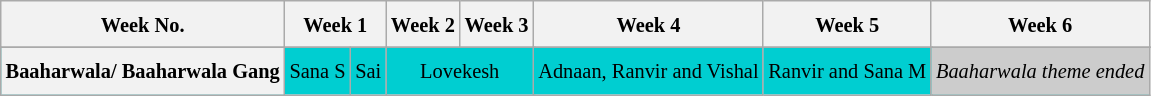<table class="wikitable" style=" text-align:center; font-size:85%; line-height:25px; width:auto;">
<tr>
<th>Week No.</th>
<th colspan="2">Week 1</th>
<th>Week 2</th>
<th>Week 3</th>
<th colspan="2">Week 4</th>
<th>Week 5</th>
<th colspan="2">Week 6</th>
</tr>
<tr>
</tr>
<tr style="background:#00CED1;">
<th>Baaharwala/ Baaharwala Gang</th>
<td>Sana S</td>
<td>Sai</td>
<td colspan="3">Lovekesh</td>
<td>Adnaan, Ranvir and Vishal</td>
<td colspan=2>Ranvir and Sana M</td>
<td style="background:#ccc;"><em>Baaharwala theme ended</em></td>
</tr>
</table>
